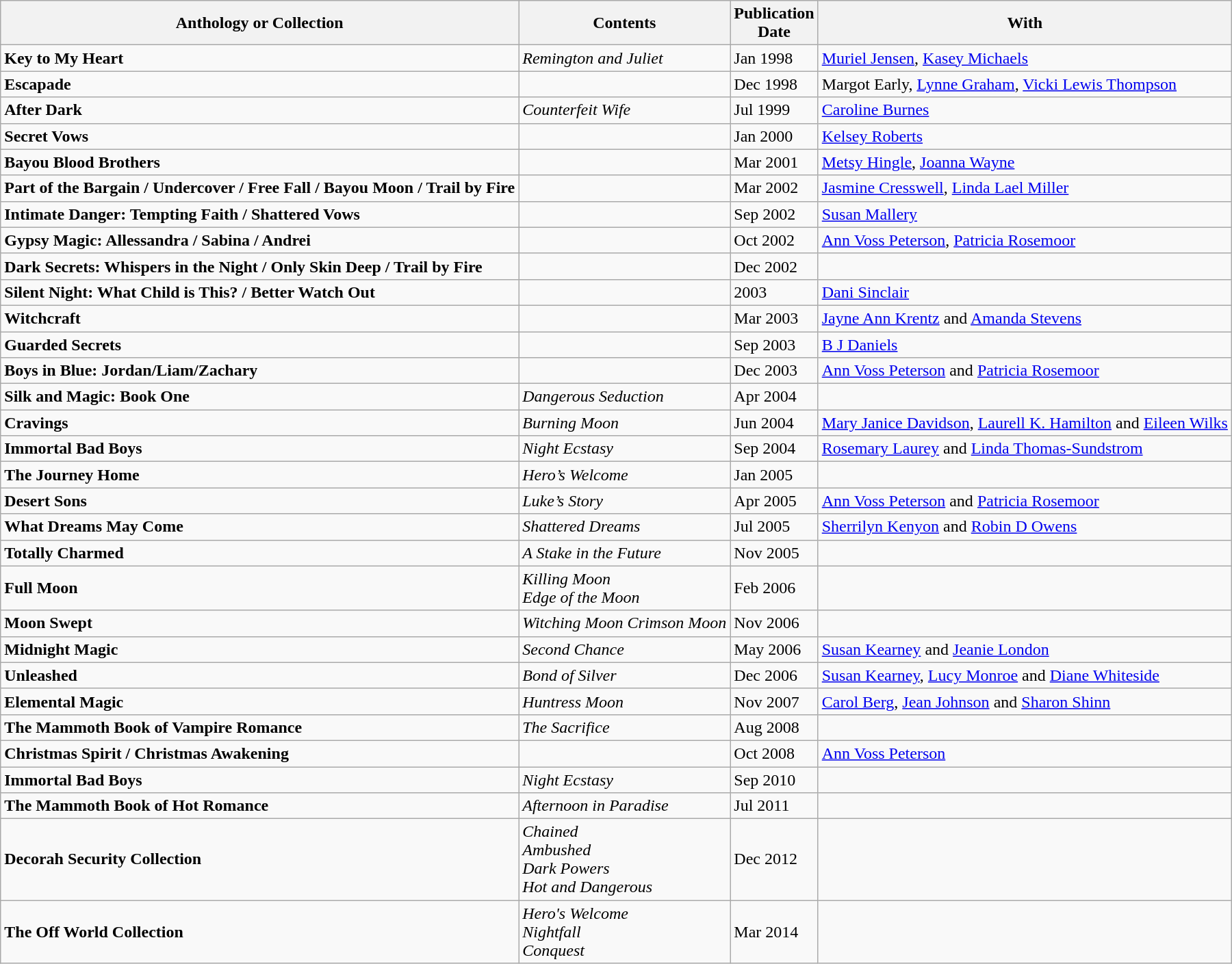<table class="wikitable">
<tr>
<th>Anthology or Collection</th>
<th>Contents</th>
<th>Publication<br>Date</th>
<th>With</th>
</tr>
<tr>
<td><strong>Key to My Heart</strong></td>
<td><em>Remington and Juliet</em></td>
<td>Jan 1998</td>
<td><a href='#'>Muriel Jensen</a>, <a href='#'>Kasey Michaels</a></td>
</tr>
<tr>
<td><strong>Escapade</strong></td>
<td></td>
<td>Dec 1998</td>
<td>Margot Early, <a href='#'>Lynne Graham</a>, <a href='#'>Vicki Lewis Thompson</a></td>
</tr>
<tr>
<td><strong>After Dark</strong></td>
<td><em>Counterfeit Wife</em></td>
<td>Jul 1999</td>
<td><a href='#'>Caroline Burnes</a></td>
</tr>
<tr>
<td><strong>Secret Vows</strong></td>
<td></td>
<td>Jan 2000</td>
<td><a href='#'>Kelsey Roberts</a></td>
</tr>
<tr>
<td><strong>Bayou Blood Brothers</strong></td>
<td></td>
<td>Mar 2001</td>
<td><a href='#'>Metsy Hingle</a>, <a href='#'>Joanna Wayne</a></td>
</tr>
<tr>
<td><strong>Part of the Bargain / Undercover / Free Fall / Bayou Moon / Trail by Fire</strong></td>
<td></td>
<td>Mar 2002</td>
<td><a href='#'>Jasmine Cresswell</a>, <a href='#'>Linda Lael Miller</a></td>
</tr>
<tr>
<td><strong>Intimate Danger: Tempting Faith / Shattered Vows</strong></td>
<td></td>
<td>Sep 2002</td>
<td><a href='#'>Susan Mallery</a></td>
</tr>
<tr>
<td><strong>Gypsy Magic: Allessandra / Sabina / Andrei</strong></td>
<td></td>
<td>Oct 2002</td>
<td><a href='#'>Ann Voss Peterson</a>, <a href='#'>Patricia Rosemoor</a></td>
</tr>
<tr>
<td><strong>Dark Secrets: Whispers in the Night / Only Skin Deep / Trail by Fire</strong></td>
<td></td>
<td>Dec 2002</td>
<td></td>
</tr>
<tr>
<td><strong>Silent Night: What Child is This? / Better Watch Out</strong></td>
<td></td>
<td>2003</td>
<td><a href='#'>Dani Sinclair</a></td>
</tr>
<tr>
<td><strong>Witchcraft</strong></td>
<td></td>
<td>Mar 2003</td>
<td><a href='#'>Jayne Ann Krentz</a> and <a href='#'>Amanda Stevens</a></td>
</tr>
<tr>
<td><strong>Guarded Secrets</strong></td>
<td></td>
<td>Sep 2003</td>
<td><a href='#'>B J Daniels</a></td>
</tr>
<tr>
<td><strong>Boys in Blue: Jordan/Liam/Zachary</strong></td>
<td></td>
<td>Dec 2003</td>
<td><a href='#'>Ann Voss Peterson</a> and <a href='#'>Patricia Rosemoor</a></td>
</tr>
<tr>
<td><strong>Silk and Magic: Book One</strong></td>
<td><em>Dangerous Seduction</em></td>
<td>Apr 2004</td>
<td></td>
</tr>
<tr>
<td><strong>Cravings</strong></td>
<td><em>Burning Moon</em></td>
<td>Jun 2004</td>
<td><a href='#'>Mary Janice Davidson</a>, <a href='#'>Laurell K. Hamilton</a> and <a href='#'>Eileen Wilks</a></td>
</tr>
<tr>
<td><strong>Immortal Bad Boys</strong></td>
<td><em>Night Ecstasy</em></td>
<td>Sep 2004</td>
<td><a href='#'>Rosemary Laurey</a> and <a href='#'>Linda Thomas-Sundstrom</a></td>
</tr>
<tr>
<td><strong>The Journey Home</strong></td>
<td><em>Hero’s Welcome</em></td>
<td>Jan 2005</td>
<td></td>
</tr>
<tr>
<td><strong>Desert Sons</strong></td>
<td><em>Luke’s Story</em></td>
<td>Apr 2005</td>
<td><a href='#'>Ann Voss Peterson</a> and <a href='#'>Patricia Rosemoor</a></td>
</tr>
<tr>
<td><strong>What Dreams May Come</strong></td>
<td><em>Shattered Dreams</em></td>
<td>Jul 2005</td>
<td><a href='#'>Sherrilyn Kenyon</a> and <a href='#'>Robin D Owens</a></td>
</tr>
<tr>
<td><strong>Totally Charmed</strong></td>
<td><em>A Stake in the Future</em></td>
<td>Nov 2005</td>
<td></td>
</tr>
<tr>
<td><strong>Full Moon</strong></td>
<td><em>Killing Moon</em><br><em>Edge of the Moon</em></td>
<td>Feb 2006</td>
<td></td>
</tr>
<tr>
<td><strong>Moon Swept</strong></td>
<td><em>Witching Moon</em> <em>Crimson Moon</em></td>
<td>Nov 2006</td>
<td></td>
</tr>
<tr>
<td><strong>Midnight Magic</strong></td>
<td><em>Second Chance</em></td>
<td>May 2006</td>
<td><a href='#'>Susan Kearney</a> and <a href='#'>Jeanie London</a></td>
</tr>
<tr>
<td><strong>Unleashed</strong></td>
<td><em>Bond of Silver</em></td>
<td>Dec 2006</td>
<td><a href='#'>Susan Kearney</a>, <a href='#'>Lucy Monroe</a> and <a href='#'>Diane Whiteside</a></td>
</tr>
<tr>
<td><strong>Elemental Magic</strong></td>
<td><em>Huntress Moon</em></td>
<td>Nov 2007</td>
<td><a href='#'>Carol Berg</a>, <a href='#'>Jean Johnson</a> and <a href='#'>Sharon Shinn</a></td>
</tr>
<tr>
<td><strong>The Mammoth Book of Vampire Romance</strong></td>
<td><em>The Sacrifice</em></td>
<td>Aug 2008</td>
<td></td>
</tr>
<tr>
<td><strong>Christmas Spirit / Christmas Awakening</strong></td>
<td></td>
<td>Oct 2008</td>
<td><a href='#'>Ann Voss Peterson</a></td>
</tr>
<tr>
<td><strong>Immortal Bad Boys</strong></td>
<td><em>Night Ecstasy</em></td>
<td>Sep 2010</td>
<td></td>
</tr>
<tr>
<td><strong>The Mammoth Book of Hot Romance</strong></td>
<td><em>Afternoon in Paradise</em></td>
<td>Jul 2011</td>
<td></td>
</tr>
<tr>
<td><strong>Decorah Security Collection</strong></td>
<td><em>Chained</em><br><em>Ambushed</em><br><em>Dark Powers</em><br><em>Hot and Dangerous</em></td>
<td>Dec 2012</td>
<td></td>
</tr>
<tr>
<td><strong>The Off World Collection</strong></td>
<td><em>Hero's Welcome</em><br><em>Nightfall</em><br><em>Conquest</em></td>
<td>Mar 2014</td>
<td></td>
</tr>
</table>
